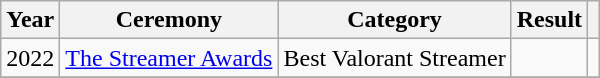<table class="wikitable" style="text-align:center;">
<tr>
<th>Year</th>
<th>Ceremony</th>
<th>Category</th>
<th>Result</th>
<th></th>
</tr>
<tr>
<td rowspan="1">2022</td>
<td rowspan="1"><a href='#'>The Streamer Awards</a></td>
<td>Best Valorant Streamer</td>
<td></td>
<td rowspan="1"></td>
</tr>
<tr>
</tr>
</table>
